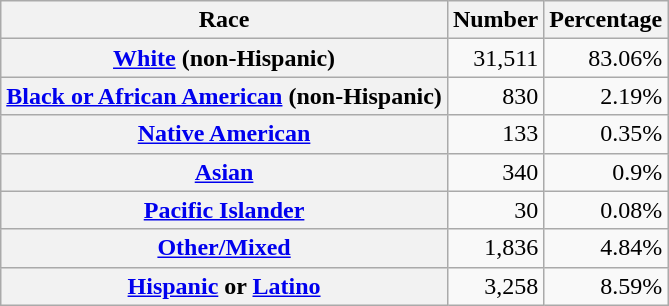<table class="wikitable" style="text-align:right">
<tr>
<th scope="col">Race</th>
<th scope="col">Number</th>
<th scope="col">Percentage</th>
</tr>
<tr>
<th scope="row"><a href='#'>White</a> (non-Hispanic)</th>
<td>31,511</td>
<td>83.06%</td>
</tr>
<tr>
<th scope="row"><a href='#'>Black or African American</a> (non-Hispanic)</th>
<td>830</td>
<td>2.19%</td>
</tr>
<tr>
<th scope="row"><a href='#'>Native American</a></th>
<td>133</td>
<td>0.35%</td>
</tr>
<tr>
<th scope="row"><a href='#'>Asian</a></th>
<td>340</td>
<td>0.9%</td>
</tr>
<tr>
<th scope="row"><a href='#'>Pacific Islander</a></th>
<td>30</td>
<td>0.08%</td>
</tr>
<tr>
<th scope="row"><a href='#'>Other/Mixed</a></th>
<td>1,836</td>
<td>4.84%</td>
</tr>
<tr>
<th scope="row"><a href='#'>Hispanic</a> or <a href='#'>Latino</a></th>
<td>3,258</td>
<td>8.59%</td>
</tr>
</table>
